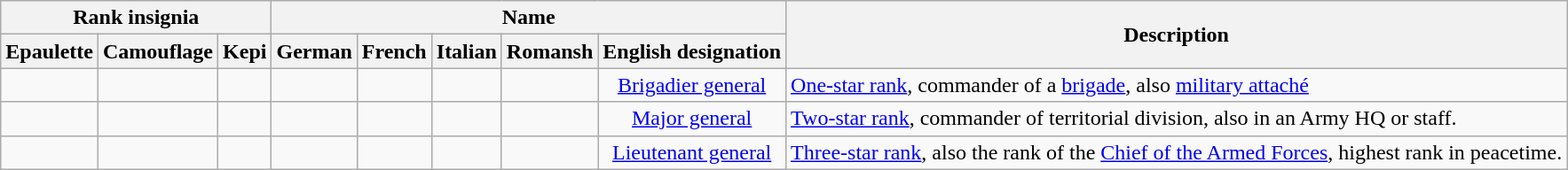<table class="wikitable" style="text-align:center;">
<tr>
<th colspan=3>Rank insignia</th>
<th colspan=5>Name</th>
<th rowspan=2>Description</th>
</tr>
<tr>
<th>Epaulette</th>
<th>Camouflage</th>
<th>Kepi<br></th>
<th>German</th>
<th>French</th>
<th>Italian</th>
<th>Romansh<br></th>
<th>English designation</th>
</tr>
<tr>
<td></td>
<td></td>
<td></td>
<td><br></td>
<td><br></td>
<td></td>
<td></td>
<td><a href='#'>Brigadier general</a></td>
<td style="text-align:left;"><a href='#'>One-star rank</a>, commander of a <a href='#'>brigade</a>, also <a href='#'>military attaché</a></td>
</tr>
<tr>
<td></td>
<td></td>
<td></td>
<td><br></td>
<td><br></td>
<td></td>
<td></td>
<td><a href='#'>Major general</a></td>
<td style="text-align:left;"><a href='#'>Two-star rank</a>, commander of territorial division, also in an Army HQ or staff.</td>
</tr>
<tr>
<td></td>
<td></td>
<td></td>
<td><br></td>
<td><br></td>
<td></td>
<td></td>
<td><a href='#'>Lieutenant general</a></td>
<td style="text-align:left;"><a href='#'>Three-star rank</a>, also the rank of the <a href='#'>Chief of the Armed Forces</a>, highest rank in peacetime.</td>
</tr>
</table>
